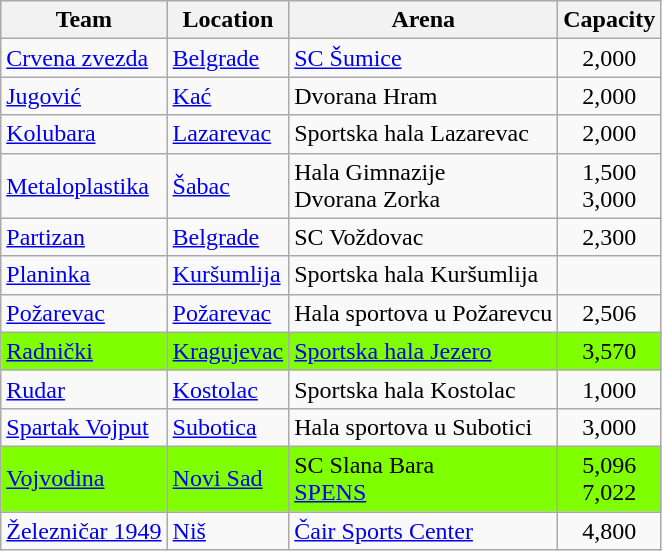<table class="wikitable sortable" style="text-align: left;">
<tr>
<th>Team</th>
<th>Location</th>
<th>Arena</th>
<th>Capacity</th>
</tr>
<tr>
<td><a href='#'>Crvena zvezda</a></td>
<td><a href='#'>Belgrade</a></td>
<td><a href='#'>SC Šumice</a></td>
<td align="center">2,000</td>
</tr>
<tr>
<td><a href='#'>Jugović</a></td>
<td><a href='#'>Kać</a></td>
<td>Dvorana Hram</td>
<td align="center">2,000</td>
</tr>
<tr>
<td><a href='#'>Kolubara</a></td>
<td><a href='#'>Lazarevac</a></td>
<td>Sportska hala Lazarevac</td>
<td align="center">2,000</td>
</tr>
<tr>
<td><a href='#'>Metaloplastika</a></td>
<td><a href='#'>Šabac</a></td>
<td>Hala Gimnazije<br>Dvorana Zorka</td>
<td align="center">1,500 <br> 3,000</td>
</tr>
<tr>
<td><a href='#'>Partizan</a></td>
<td><a href='#'>Belgrade</a></td>
<td>SC Voždovac</td>
<td align="center">2,300</td>
</tr>
<tr>
<td><a href='#'>Planinka</a></td>
<td><a href='#'>Kuršumlija</a></td>
<td>Sportska hala Kuršumlija</td>
<td align="center"></td>
</tr>
<tr>
<td><a href='#'>Požarevac</a></td>
<td><a href='#'>Požarevac</a></td>
<td>Hala sportova u Požarevcu</td>
<td align="center">2,506</td>
</tr>
<tr bgcolor="#7fff00">
<td><a href='#'>Radnički</a></td>
<td><a href='#'>Kragujevac</a></td>
<td><a href='#'>Sportska hala Jezero</a></td>
<td align="center">3,570</td>
</tr>
<tr>
<td><a href='#'>Rudar</a></td>
<td><a href='#'>Kostolac</a></td>
<td>Sportska hala Kostolac</td>
<td align="center">1,000</td>
</tr>
<tr>
<td><a href='#'>Spartak Vojput</a></td>
<td><a href='#'>Subotica</a></td>
<td>Hala sportova u Subotici</td>
<td align="center">3,000</td>
</tr>
<tr bgcolor="#7fff00">
<td><a href='#'>Vojvodina</a></td>
<td><a href='#'>Novi Sad</a></td>
<td>SC Slana Bara<br><a href='#'>SPENS</a></td>
<td align="center">5,096 <br> 7,022</td>
</tr>
<tr>
<td><a href='#'>Železničar 1949</a></td>
<td><a href='#'>Niš</a></td>
<td><a href='#'>Čair Sports Center</a></td>
<td align="center">4,800</td>
</tr>
</table>
